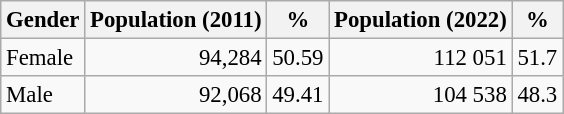<table class="wikitable" style="font-size: 95%; text-align: right">
<tr>
<th>Gender</th>
<th>Population (2011)</th>
<th>%</th>
<th>Population (2022)</th>
<th>%</th>
</tr>
<tr>
<td align=left>Female</td>
<td>94,284</td>
<td>50.59</td>
<td>112 051</td>
<td>51.7</td>
</tr>
<tr>
<td align=left>Male</td>
<td>92,068</td>
<td>49.41</td>
<td>104 538</td>
<td>48.3</td>
</tr>
</table>
